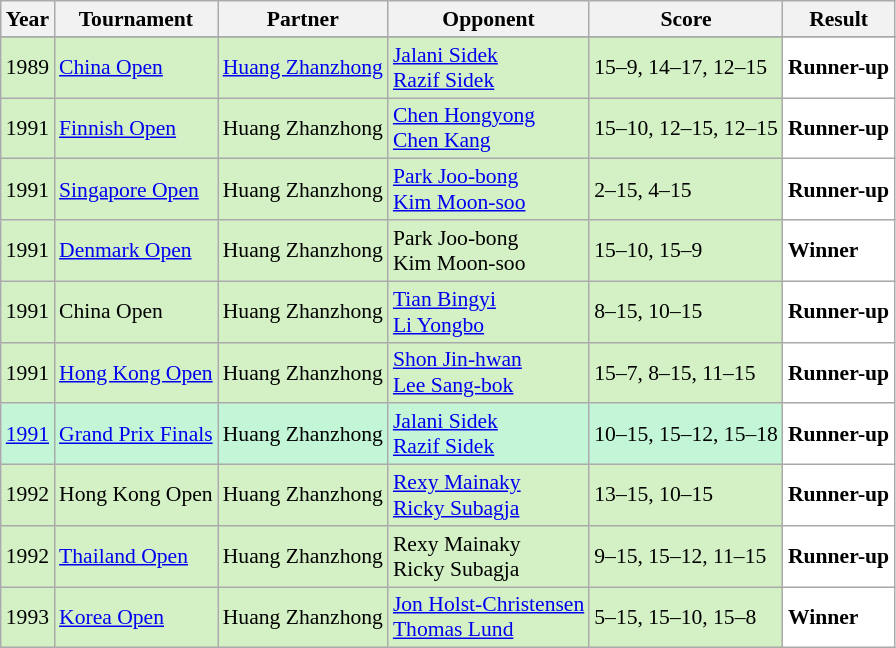<table class="sortable wikitable" style="font-size: 90%;">
<tr>
<th>Year</th>
<th>Tournament</th>
<th>Partner</th>
<th>Opponent</th>
<th>Score</th>
<th>Result</th>
</tr>
<tr>
</tr>
<tr style="background:#D4F1C5">
<td align="center">1989</td>
<td align="left"><a href='#'>China Open</a></td>
<td align="left"> <a href='#'>Huang Zhanzhong</a></td>
<td align="left"> <a href='#'>Jalani Sidek</a> <br>  <a href='#'>Razif Sidek</a></td>
<td align="left">15–9, 14–17, 12–15</td>
<td style="text-align:left; background:white"> <strong>Runner-up</strong></td>
</tr>
<tr style="background:#D4F1C5">
<td align="center">1991</td>
<td align="left"><a href='#'>Finnish Open</a></td>
<td align="left"> Huang Zhanzhong</td>
<td align="left"> <a href='#'>Chen Hongyong</a><br> <a href='#'>Chen Kang</a></td>
<td align="left">15–10, 12–15, 12–15</td>
<td style="text-align:left; background:white"> <strong>Runner-up</strong></td>
</tr>
<tr style="background:#D4F1C5">
<td align="center">1991</td>
<td align="left"><a href='#'>Singapore Open</a></td>
<td align="left"> Huang Zhanzhong</td>
<td align="left"> <a href='#'>Park Joo-bong</a> <br>  <a href='#'>Kim Moon-soo</a></td>
<td align="left">2–15, 4–15</td>
<td style="text-align:left; background:white"> <strong>Runner-up</strong></td>
</tr>
<tr style="background:#D4F1C5">
<td align="center">1991</td>
<td align="left"><a href='#'>Denmark Open</a></td>
<td align="left"> Huang Zhanzhong</td>
<td align="left"> Park Joo-bong <br>  Kim Moon-soo</td>
<td align="left">15–10, 15–9</td>
<td style="text-align:left; background:white"> <strong>Winner</strong></td>
</tr>
<tr style="background:#D4F1C5">
<td align="center">1991</td>
<td align="left">China Open</td>
<td align="left"> Huang Zhanzhong</td>
<td align="left"> <a href='#'>Tian Bingyi</a> <br>  <a href='#'>Li Yongbo</a></td>
<td align="left">8–15, 10–15</td>
<td style="text-align:left; background:white"> <strong>Runner-up</strong></td>
</tr>
<tr style="background:#D4F1C5">
<td align="center">1991</td>
<td align="left"><a href='#'>Hong Kong Open</a></td>
<td align="left"> Huang Zhanzhong</td>
<td align="left"> <a href='#'>Shon Jin-hwan</a> <br>  <a href='#'>Lee Sang-bok</a></td>
<td align="left">15–7, 8–15, 11–15</td>
<td style="text-align:left; background:white"> <strong>Runner-up</strong></td>
</tr>
<tr style="background:#C3F6D7">
<td align="center"><a href='#'>1991</a></td>
<td align="left"><a href='#'>Grand Prix Finals</a></td>
<td align="left"> Huang Zhanzhong</td>
<td align="left"> <a href='#'>Jalani Sidek</a> <br>  <a href='#'>Razif Sidek</a></td>
<td align="left">10–15, 15–12, 15–18</td>
<td style="text-align:left; background:white"> <strong>Runner-up</strong></td>
</tr>
<tr style="background:#D4F1C5">
<td align="center">1992</td>
<td align="left">Hong Kong Open</td>
<td align="left"> Huang Zhanzhong</td>
<td align="left"> <a href='#'>Rexy Mainaky</a> <br>  <a href='#'>Ricky Subagja</a></td>
<td align="left">13–15, 10–15</td>
<td style="text-align:left; background:white"> <strong>Runner-up</strong></td>
</tr>
<tr style="background:#D4F1C5">
<td align="center">1992</td>
<td align="left"><a href='#'>Thailand Open</a></td>
<td align="left"> Huang Zhanzhong</td>
<td align="left"> Rexy Mainaky <br>  Ricky Subagja</td>
<td align="left">9–15, 15–12, 11–15</td>
<td style="text-align:left; background:white"> <strong>Runner-up</strong></td>
</tr>
<tr style="background:#D4F1C5">
<td align="center">1993</td>
<td align="left"><a href='#'>Korea Open</a></td>
<td align="left"> Huang Zhanzhong</td>
<td align="left"> <a href='#'>Jon Holst-Christensen</a> <br>  <a href='#'>Thomas Lund</a></td>
<td align="left">5–15, 15–10, 15–8</td>
<td style="text-align:left; background:white"> <strong>Winner</strong></td>
</tr>
</table>
